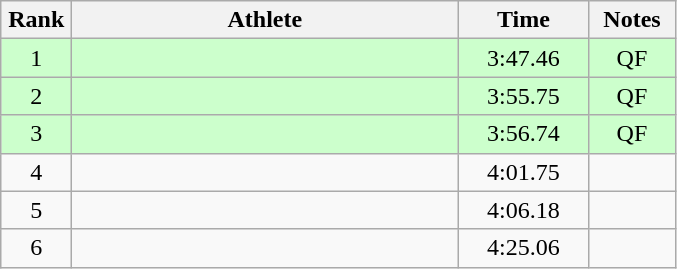<table class=wikitable style="text-align:center">
<tr>
<th width=40>Rank</th>
<th width=250>Athlete</th>
<th width=80>Time</th>
<th width=50>Notes</th>
</tr>
<tr bgcolor="ccffcc">
<td>1</td>
<td align=left></td>
<td>3:47.46</td>
<td>QF</td>
</tr>
<tr bgcolor="ccffcc">
<td>2</td>
<td align=left></td>
<td>3:55.75</td>
<td>QF</td>
</tr>
<tr bgcolor="ccffcc">
<td>3</td>
<td align=left></td>
<td>3:56.74</td>
<td>QF</td>
</tr>
<tr>
<td>4</td>
<td align=left></td>
<td>4:01.75</td>
<td></td>
</tr>
<tr>
<td>5</td>
<td align=left></td>
<td>4:06.18</td>
<td></td>
</tr>
<tr>
<td>6</td>
<td align=left></td>
<td>4:25.06</td>
<td></td>
</tr>
</table>
